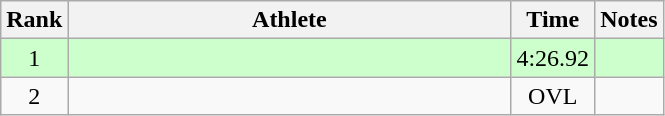<table class="wikitable" style="text-align:center">
<tr>
<th>Rank</th>
<th Style="width:18em">Athlete</th>
<th>Time</th>
<th>Notes</th>
</tr>
<tr style="background:#cfc">
<td>1</td>
<td style="text-align:left"><br></td>
<td>4:26.92</td>
<td></td>
</tr>
<tr>
<td>2</td>
<td style="text-align:left"><br></td>
<td>OVL</td>
<td></td>
</tr>
</table>
